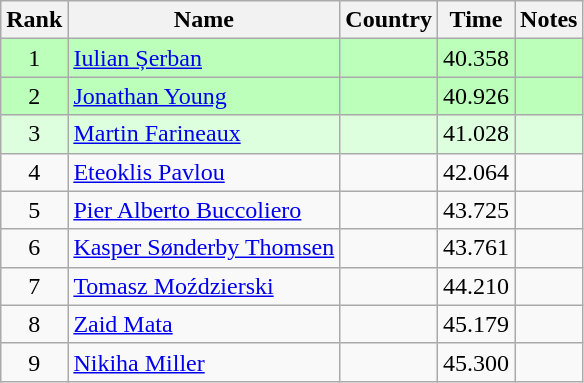<table class="wikitable" style="text-align:center">
<tr>
<th>Rank</th>
<th>Name</th>
<th>Country</th>
<th>Time</th>
<th>Notes</th>
</tr>
<tr bgcolor=bbffbb>
<td>1</td>
<td align="left"><a href='#'>Iulian Șerban</a></td>
<td align="left"></td>
<td>40.358</td>
<td></td>
</tr>
<tr bgcolor=bbffbb>
<td>2</td>
<td align="left"><a href='#'>Jonathan Young</a></td>
<td align="left"></td>
<td>40.926</td>
<td></td>
</tr>
<tr bgcolor=ddffdd>
<td>3</td>
<td align="left"><a href='#'>Martin Farineaux</a></td>
<td align="left"></td>
<td>41.028</td>
<td></td>
</tr>
<tr>
<td>4</td>
<td align="left"><a href='#'>Eteoklis Pavlou</a></td>
<td align="left"></td>
<td>42.064</td>
<td></td>
</tr>
<tr>
<td>5</td>
<td align="left"><a href='#'>Pier Alberto Buccoliero</a></td>
<td align="left"></td>
<td>43.725</td>
<td></td>
</tr>
<tr>
<td>6</td>
<td align="left"><a href='#'>Kasper Sønderby Thomsen</a></td>
<td align="left"></td>
<td>43.761</td>
<td></td>
</tr>
<tr>
<td>7</td>
<td align="left"><a href='#'>Tomasz Moździerski</a></td>
<td align="left"></td>
<td>44.210</td>
<td></td>
</tr>
<tr>
<td>8</td>
<td align="left"><a href='#'>Zaid Mata</a></td>
<td align="left"></td>
<td>45.179</td>
<td></td>
</tr>
<tr>
<td>9</td>
<td align="left"><a href='#'>Nikiha Miller</a></td>
<td align="left"></td>
<td>45.300</td>
<td></td>
</tr>
</table>
